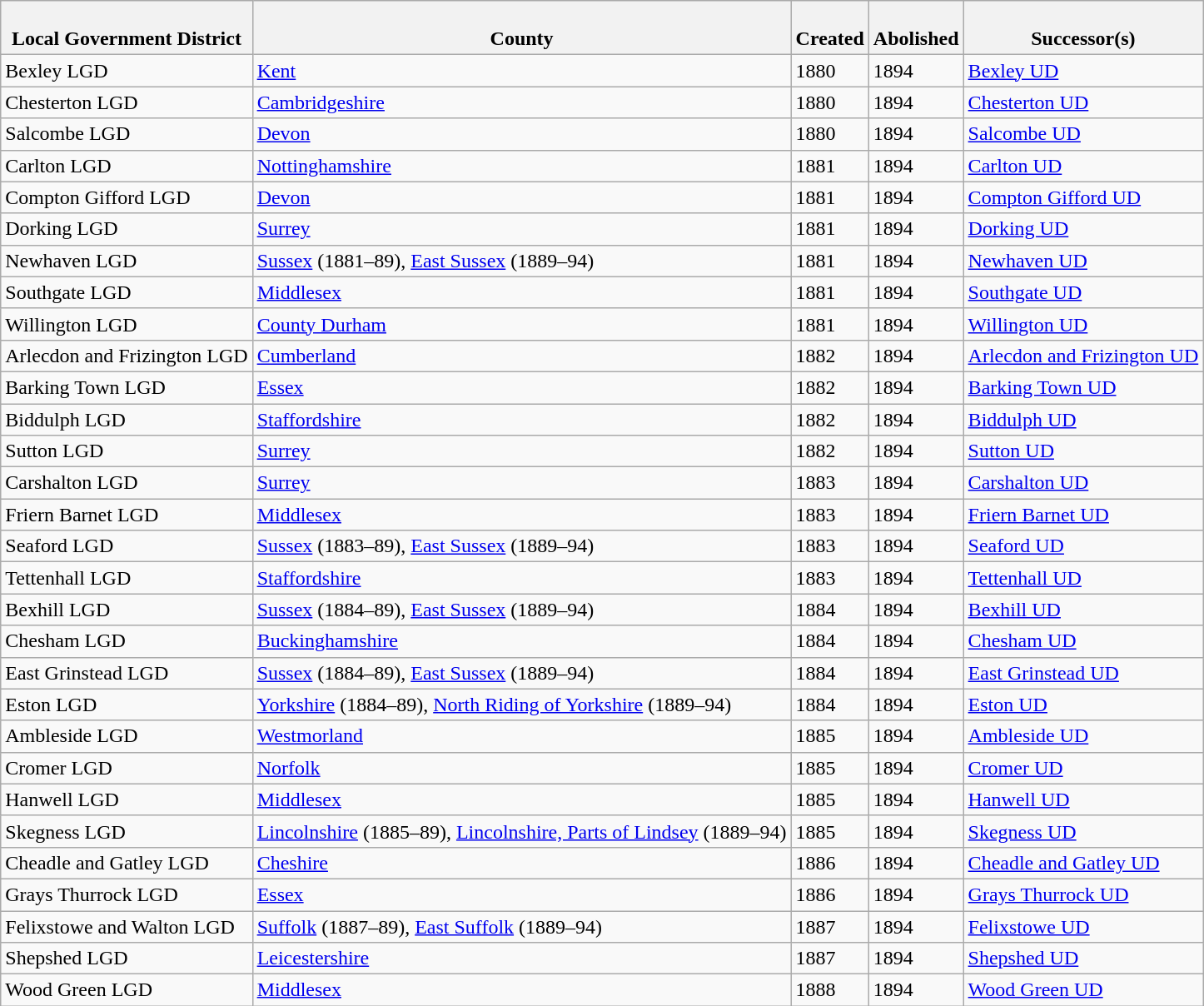<table class="wikitable sortable">
<tr>
<th><br>Local Government District</th>
<th><br>County</th>
<th><br>Created</th>
<th><br>Abolished</th>
<th><br>Successor(s)</th>
</tr>
<tr>
<td>Bexley LGD</td>
<td><a href='#'>Kent</a></td>
<td>1880</td>
<td>1894</td>
<td><a href='#'>Bexley UD</a></td>
</tr>
<tr>
<td>Chesterton LGD</td>
<td><a href='#'>Cambridgeshire</a></td>
<td>1880</td>
<td>1894</td>
<td><a href='#'>Chesterton UD</a></td>
</tr>
<tr>
<td>Salcombe LGD</td>
<td><a href='#'>Devon</a></td>
<td>1880</td>
<td>1894</td>
<td><a href='#'>Salcombe UD</a></td>
</tr>
<tr>
<td>Carlton LGD</td>
<td><a href='#'>Nottinghamshire</a></td>
<td>1881</td>
<td>1894</td>
<td><a href='#'>Carlton UD</a></td>
</tr>
<tr>
<td>Compton Gifford LGD</td>
<td><a href='#'>Devon</a></td>
<td>1881</td>
<td>1894</td>
<td><a href='#'>Compton Gifford UD</a></td>
</tr>
<tr>
<td>Dorking LGD</td>
<td><a href='#'>Surrey</a></td>
<td>1881</td>
<td>1894</td>
<td><a href='#'>Dorking UD</a></td>
</tr>
<tr>
<td>Newhaven LGD</td>
<td><a href='#'>Sussex</a> (1881–89), <a href='#'>East Sussex</a> (1889–94)</td>
<td>1881</td>
<td>1894</td>
<td><a href='#'>Newhaven UD</a></td>
</tr>
<tr>
<td>Southgate LGD</td>
<td><a href='#'>Middlesex</a></td>
<td>1881</td>
<td>1894</td>
<td><a href='#'>Southgate UD</a></td>
</tr>
<tr>
<td>Willington LGD</td>
<td><a href='#'>County Durham</a></td>
<td>1881</td>
<td>1894</td>
<td><a href='#'>Willington UD</a></td>
</tr>
<tr>
<td>Arlecdon and Frizington LGD</td>
<td><a href='#'>Cumberland</a></td>
<td>1882</td>
<td>1894</td>
<td><a href='#'>Arlecdon and Frizington UD</a></td>
</tr>
<tr>
<td>Barking Town LGD</td>
<td><a href='#'>Essex</a></td>
<td>1882</td>
<td>1894</td>
<td><a href='#'>Barking Town UD</a></td>
</tr>
<tr>
<td>Biddulph LGD</td>
<td><a href='#'>Staffordshire</a></td>
<td>1882</td>
<td>1894</td>
<td><a href='#'>Biddulph UD</a></td>
</tr>
<tr>
<td>Sutton LGD</td>
<td><a href='#'>Surrey</a></td>
<td>1882</td>
<td>1894</td>
<td><a href='#'>Sutton UD</a></td>
</tr>
<tr>
<td>Carshalton LGD</td>
<td><a href='#'>Surrey</a></td>
<td>1883</td>
<td>1894</td>
<td><a href='#'>Carshalton UD</a></td>
</tr>
<tr>
<td>Friern Barnet LGD</td>
<td><a href='#'>Middlesex</a></td>
<td>1883</td>
<td>1894</td>
<td><a href='#'>Friern Barnet UD</a></td>
</tr>
<tr>
<td>Seaford LGD</td>
<td><a href='#'>Sussex</a> (1883–89), <a href='#'>East Sussex</a> (1889–94)</td>
<td>1883</td>
<td>1894</td>
<td><a href='#'>Seaford UD</a></td>
</tr>
<tr>
<td>Tettenhall LGD</td>
<td><a href='#'>Staffordshire</a></td>
<td>1883</td>
<td>1894</td>
<td><a href='#'>Tettenhall UD</a></td>
</tr>
<tr>
<td>Bexhill LGD</td>
<td><a href='#'>Sussex</a> (1884–89), <a href='#'>East Sussex</a> (1889–94)</td>
<td>1884</td>
<td>1894</td>
<td><a href='#'>Bexhill UD</a></td>
</tr>
<tr>
<td>Chesham LGD</td>
<td><a href='#'>Buckinghamshire</a></td>
<td>1884</td>
<td>1894</td>
<td><a href='#'>Chesham UD</a></td>
</tr>
<tr>
<td>East Grinstead LGD</td>
<td><a href='#'>Sussex</a> (1884–89), <a href='#'>East Sussex</a> (1889–94)</td>
<td>1884</td>
<td>1894</td>
<td><a href='#'>East Grinstead UD</a></td>
</tr>
<tr>
<td>Eston LGD</td>
<td><a href='#'>Yorkshire</a> (1884–89), <a href='#'>North Riding of Yorkshire</a> (1889–94)</td>
<td>1884</td>
<td>1894</td>
<td><a href='#'>Eston UD</a></td>
</tr>
<tr>
<td>Ambleside LGD</td>
<td><a href='#'>Westmorland</a></td>
<td>1885</td>
<td>1894</td>
<td><a href='#'>Ambleside UD</a></td>
</tr>
<tr>
<td>Cromer LGD</td>
<td><a href='#'>Norfolk</a></td>
<td>1885</td>
<td>1894</td>
<td><a href='#'>Cromer UD</a></td>
</tr>
<tr>
<td>Hanwell LGD</td>
<td><a href='#'>Middlesex</a></td>
<td>1885</td>
<td>1894</td>
<td><a href='#'>Hanwell UD</a></td>
</tr>
<tr>
<td>Skegness LGD</td>
<td><a href='#'>Lincolnshire</a> (1885–89), <a href='#'>Lincolnshire, Parts of Lindsey</a> (1889–94)</td>
<td>1885</td>
<td>1894</td>
<td><a href='#'>Skegness UD</a></td>
</tr>
<tr>
<td>Cheadle and Gatley LGD</td>
<td><a href='#'>Cheshire</a></td>
<td>1886</td>
<td>1894</td>
<td><a href='#'>Cheadle and Gatley UD</a></td>
</tr>
<tr>
<td>Grays Thurrock LGD</td>
<td><a href='#'>Essex</a></td>
<td>1886</td>
<td>1894</td>
<td><a href='#'>Grays Thurrock UD</a></td>
</tr>
<tr>
<td>Felixstowe and Walton LGD</td>
<td><a href='#'>Suffolk</a> (1887–89), <a href='#'>East Suffolk</a> (1889–94)</td>
<td>1887</td>
<td>1894</td>
<td><a href='#'>Felixstowe UD</a></td>
</tr>
<tr>
<td>Shepshed LGD</td>
<td><a href='#'>Leicestershire</a></td>
<td>1887</td>
<td>1894</td>
<td><a href='#'>Shepshed UD</a></td>
</tr>
<tr>
<td>Wood Green LGD</td>
<td><a href='#'>Middlesex</a></td>
<td>1888</td>
<td>1894</td>
<td><a href='#'>Wood Green UD</a></td>
</tr>
</table>
